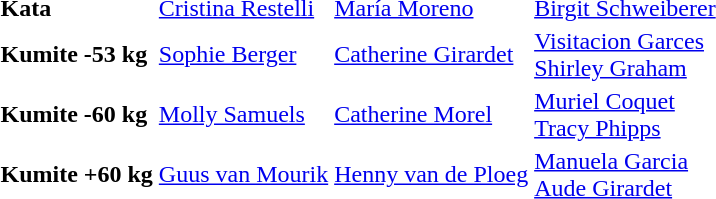<table>
<tr>
<td><strong>Kata</strong></td>
<td> <a href='#'>Cristina Restelli</a></td>
<td> <a href='#'>María Moreno</a></td>
<td> <a href='#'>Birgit Schweiberer</a></td>
</tr>
<tr>
<td><strong>Kumite -53 kg</strong></td>
<td> <a href='#'>Sophie Berger</a></td>
<td> <a href='#'>Catherine Girardet</a></td>
<td> <a href='#'>Visitacion Garces</a> <br>  <a href='#'>Shirley Graham</a></td>
</tr>
<tr>
<td><strong>Kumite -60 kg</strong></td>
<td> <a href='#'>Molly Samuels</a></td>
<td> <a href='#'>Catherine Morel</a></td>
<td> <a href='#'>Muriel Coquet</a> <br>  <a href='#'>Tracy Phipps</a></td>
</tr>
<tr>
<td><strong>Kumite +60 kg</strong></td>
<td> <a href='#'>Guus van Mourik</a></td>
<td> <a href='#'>Henny van de Ploeg</a></td>
<td> <a href='#'>Manuela Garcia</a> <br>  <a href='#'>Aude Girardet</a></td>
</tr>
</table>
